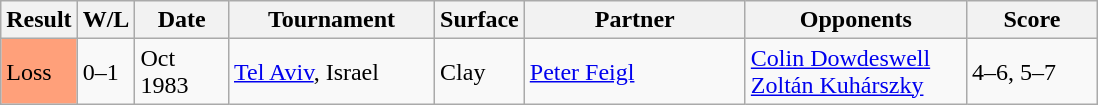<table class="sortable wikitable">
<tr>
<th>Result</th>
<th>W/L</th>
<th style="width:55px">Date</th>
<th style="width:130px">Tournament</th>
<th style="width:50px">Surface</th>
<th style="width:140px">Partner</th>
<th style="width:140px">Opponents</th>
<th style="width:80px" class="unsortable">Score</th>
</tr>
<tr>
<td style="background:#ffa07a;">Loss</td>
<td>0–1</td>
<td>Oct 1983</td>
<td><a href='#'>Tel Aviv</a>, Israel</td>
<td>Clay</td>
<td> <a href='#'>Peter Feigl</a></td>
<td> <a href='#'>Colin Dowdeswell</a> <br>  <a href='#'>Zoltán Kuhárszky</a></td>
<td>4–6, 5–7</td>
</tr>
</table>
